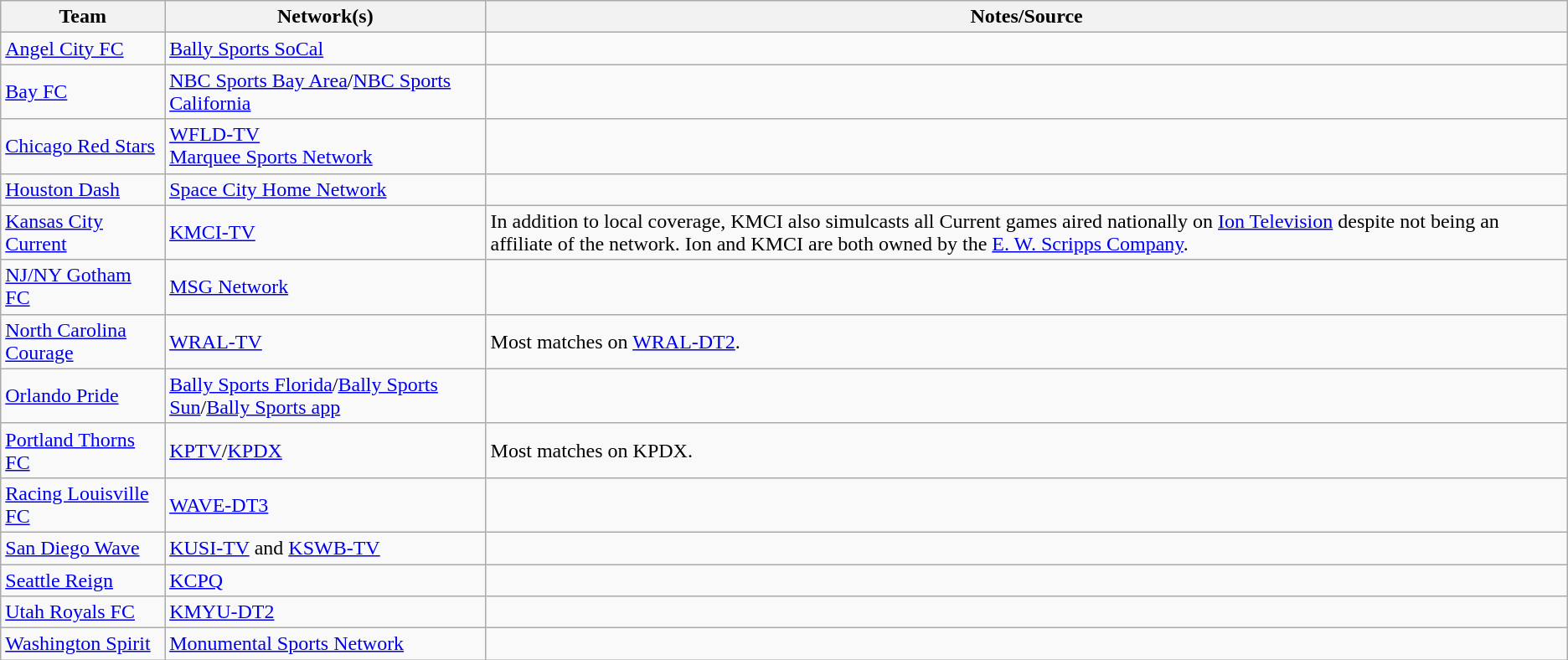<table class="wikitable">
<tr>
<th>Team</th>
<th>Network(s)</th>
<th>Notes/Source</th>
</tr>
<tr>
<td><a href='#'>Angel City FC</a></td>
<td><a href='#'>Bally Sports SoCal</a></td>
<td></td>
</tr>
<tr>
<td><a href='#'>Bay FC</a></td>
<td><a href='#'>NBC Sports Bay Area</a>/<a href='#'>NBC Sports California</a> </td>
<td></td>
</tr>
<tr>
<td><a href='#'>Chicago Red Stars</a></td>
<td><a href='#'>WFLD-TV</a>  <br><a href='#'>Marquee Sports Network</a> </td>
<td></td>
</tr>
<tr>
<td><a href='#'>Houston Dash</a></td>
<td><a href='#'>Space City Home Network</a> </td>
<td></td>
</tr>
<tr>
<td><a href='#'>Kansas City Current</a></td>
<td><a href='#'>KMCI-TV</a></td>
<td>In addition to local coverage, KMCI also simulcasts all Current games aired nationally on <a href='#'>Ion Television</a> despite not being an affiliate of the network. Ion and KMCI are both owned by the <a href='#'>E. W. Scripps Company</a>.</td>
</tr>
<tr>
<td><a href='#'>NJ/NY Gotham FC</a></td>
<td><a href='#'>MSG Network</a> </td>
<td></td>
</tr>
<tr>
<td><a href='#'>North Carolina Courage</a></td>
<td><a href='#'>WRAL-TV</a></td>
<td>Most matches on <a href='#'>WRAL-DT2</a>.</td>
</tr>
<tr>
<td><a href='#'>Orlando Pride</a></td>
<td><a href='#'>Bally Sports Florida</a>/<a href='#'>Bally Sports Sun</a>/<a href='#'>Bally Sports app</a></td>
<td></td>
</tr>
<tr>
<td><a href='#'>Portland Thorns FC</a></td>
<td><a href='#'>KPTV</a>/<a href='#'>KPDX</a></td>
<td>Most matches on KPDX.</td>
</tr>
<tr>
<td><a href='#'>Racing Louisville FC</a></td>
<td><a href='#'>WAVE-DT3</a> </td>
<td></td>
</tr>
<tr>
<td><a href='#'>San Diego Wave</a></td>
<td><a href='#'>KUSI-TV</a> and <a href='#'>KSWB-TV</a></td>
<td></td>
</tr>
<tr>
<td><a href='#'>Seattle Reign</a></td>
<td><a href='#'>KCPQ</a></td>
<td></td>
</tr>
<tr>
<td><a href='#'>Utah Royals FC</a></td>
<td><a href='#'>KMYU-DT2</a></td>
<td></td>
</tr>
<tr>
<td><a href='#'>Washington Spirit</a></td>
<td><a href='#'>Monumental Sports Network</a></td>
<td></td>
</tr>
</table>
